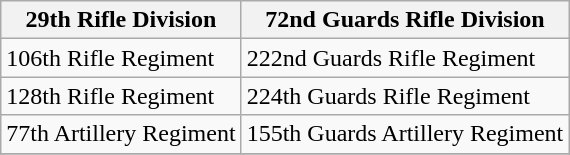<table class="wikitable">
<tr>
<th>29th Rifle Division</th>
<th>72nd Guards Rifle Division</th>
</tr>
<tr>
<td>106th Rifle Regiment</td>
<td>222nd Guards Rifle Regiment</td>
</tr>
<tr>
<td>128th Rifle Regiment</td>
<td>224th Guards Rifle Regiment</td>
</tr>
<tr>
<td>77th Artillery Regiment</td>
<td>155th Guards Artillery Regiment</td>
</tr>
<tr>
</tr>
</table>
